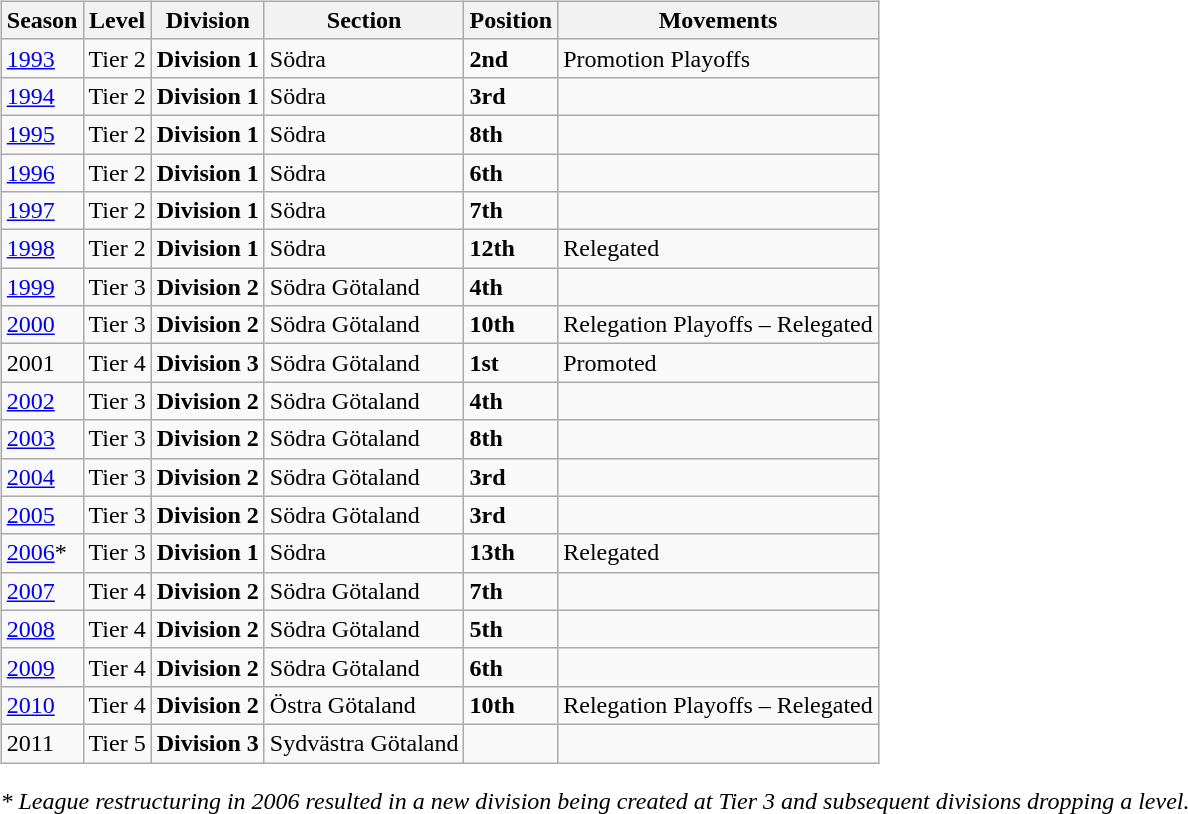<table>
<tr>
<td valign="top" width=0%><br><table class="wikitable">
<tr style="background:#f0f6fa;">
<th><strong>Season</strong></th>
<th><strong>Level</strong></th>
<th><strong>Division</strong></th>
<th><strong>Section</strong></th>
<th><strong>Position</strong></th>
<th><strong>Movements</strong></th>
</tr>
<tr>
<td><a href='#'>1993</a></td>
<td>Tier 2</td>
<td><strong>Division 1</strong></td>
<td>Södra</td>
<td><strong>2nd</strong></td>
<td>Promotion Playoffs</td>
</tr>
<tr>
<td><a href='#'>1994</a></td>
<td>Tier 2</td>
<td><strong>Division 1</strong></td>
<td>Södra</td>
<td><strong>3rd</strong></td>
<td></td>
</tr>
<tr>
<td><a href='#'>1995</a></td>
<td>Tier 2</td>
<td><strong>Division 1</strong></td>
<td>Södra</td>
<td><strong>8th</strong></td>
<td></td>
</tr>
<tr>
<td><a href='#'>1996</a></td>
<td>Tier 2</td>
<td><strong>Division 1</strong></td>
<td>Södra</td>
<td><strong>6th</strong></td>
<td></td>
</tr>
<tr>
<td><a href='#'>1997</a></td>
<td>Tier 2</td>
<td><strong>Division 1</strong></td>
<td>Södra</td>
<td><strong>7th</strong></td>
<td></td>
</tr>
<tr>
<td><a href='#'>1998</a></td>
<td>Tier 2</td>
<td><strong>Division 1</strong></td>
<td>Södra</td>
<td><strong>12th</strong></td>
<td>Relegated</td>
</tr>
<tr>
<td><a href='#'>1999</a></td>
<td>Tier 3</td>
<td><strong>Division 2</strong></td>
<td>Södra Götaland</td>
<td><strong>4th</strong></td>
<td></td>
</tr>
<tr>
<td><a href='#'>2000</a></td>
<td>Tier 3</td>
<td><strong>Division 2</strong></td>
<td>Södra Götaland</td>
<td><strong>10th</strong></td>
<td>Relegation Playoffs – Relegated</td>
</tr>
<tr>
<td>2001</td>
<td>Tier 4</td>
<td><strong>Division 3</strong></td>
<td>Södra Götaland</td>
<td><strong>1st</strong></td>
<td>Promoted</td>
</tr>
<tr>
<td><a href='#'>2002</a></td>
<td>Tier 3</td>
<td><strong>Division 2</strong></td>
<td>Södra Götaland</td>
<td><strong>4th</strong></td>
<td></td>
</tr>
<tr>
<td><a href='#'>2003</a></td>
<td>Tier 3</td>
<td><strong>Division 2</strong></td>
<td>Södra Götaland</td>
<td><strong>8th</strong></td>
<td></td>
</tr>
<tr>
<td><a href='#'>2004</a></td>
<td>Tier 3</td>
<td><strong>Division 2</strong></td>
<td>Södra Götaland</td>
<td><strong>3rd</strong></td>
<td></td>
</tr>
<tr>
<td><a href='#'>2005</a></td>
<td>Tier 3</td>
<td><strong>Division 2</strong></td>
<td>Södra Götaland</td>
<td><strong>3rd</strong></td>
<td></td>
</tr>
<tr>
<td><a href='#'>2006</a>*</td>
<td>Tier 3</td>
<td><strong>Division 1</strong></td>
<td>Södra</td>
<td><strong>13th</strong></td>
<td>Relegated</td>
</tr>
<tr>
<td><a href='#'>2007</a></td>
<td>Tier 4</td>
<td><strong>Division 2</strong></td>
<td>Södra Götaland</td>
<td><strong>7th</strong></td>
<td></td>
</tr>
<tr>
<td><a href='#'>2008</a></td>
<td>Tier 4</td>
<td><strong>Division 2</strong></td>
<td>Södra Götaland</td>
<td><strong>5th</strong></td>
<td></td>
</tr>
<tr>
<td><a href='#'>2009</a></td>
<td>Tier 4</td>
<td><strong>Division 2</strong></td>
<td>Södra Götaland</td>
<td><strong>6th</strong></td>
<td></td>
</tr>
<tr>
<td><a href='#'>2010</a></td>
<td>Tier 4</td>
<td><strong>Division 2</strong></td>
<td>Östra Götaland</td>
<td><strong>10th</strong></td>
<td>Relegation Playoffs – Relegated</td>
</tr>
<tr>
<td>2011</td>
<td>Tier 5</td>
<td><strong>Division 3</strong></td>
<td>Sydvästra Götaland</td>
<td></td>
<td></td>
</tr>
</table>
<em>* League restructuring in 2006 resulted in a new division being created at Tier 3 and subsequent divisions dropping a level.</em> 

</td>
</tr>
</table>
